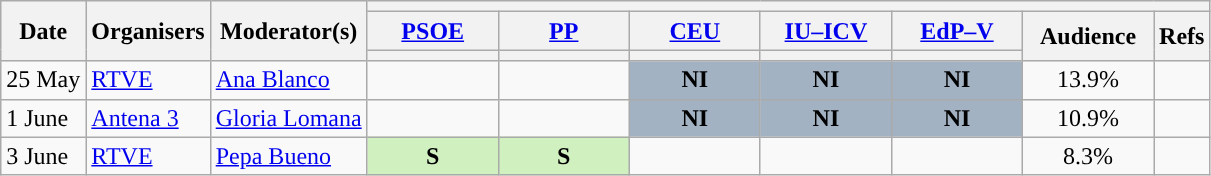<table class="wikitable" style="text-align:center;">
<tr>
<th rowspan="3">Date</th>
<th rowspan="3">Organisers</th>
<th rowspan="3">Moderator(s)</th>
<th colspan="7">        </th>
</tr>
<tr>
<th scope="col" style="width:5em;"><a href='#'>PSOE</a></th>
<th scope="col" style="width:5em;"><a href='#'>PP</a></th>
<th scope="col" style="width:5em;"><a href='#'>CEU</a></th>
<th scope="col" style="width:5em;"><a href='#'>IU–ICV</a></th>
<th scope="col" style="width:5em;"><a href='#'>EdP–V</a></th>
<th rowspan="2" scope="col" style="width:5em;">Audience</th>
<th rowspan="2">Refs</th>
</tr>
<tr>
<th style="color:inherit;background:"></th>
<th style="color:inherit;background:"></th>
<th style="color:inherit;background:"></th>
<th style="color:inherit;background:"></th>
<th style="color:inherit;background:"></th>
</tr>
<tr>
<td style="white-space:nowrap; text-align:left;">25 May</td>
<td style="white-space:nowrap; text-align:left;"><a href='#'>RTVE</a></td>
<td style="white-space:nowrap; text-align:left;"><a href='#'>Ana Blanco</a></td>
<td></td>
<td></td>
<td style="background:#A2B2C2;"><strong>NI</strong></td>
<td style="background:#A2B2C2;"><strong>NI</strong></td>
<td style="background:#A2B2C2;"><strong>NI</strong></td>
<td>13.9%<br></td>
<td><br></td>
</tr>
<tr>
<td style="white-space:nowrap; text-align:left;">1 June</td>
<td style="white-space:nowrap; text-align:left;"><a href='#'>Antena 3</a></td>
<td style="white-space:nowrap; text-align:left;"><a href='#'>Gloria Lomana</a></td>
<td></td>
<td></td>
<td style="background:#A2B2C2;"><strong>NI</strong></td>
<td style="background:#A2B2C2;"><strong>NI</strong></td>
<td style="background:#A2B2C2;"><strong>NI</strong></td>
<td>10.9%<br></td>
<td><br></td>
</tr>
<tr>
<td style="white-space:nowrap; text-align:left;">3 June</td>
<td style="white-space:nowrap; text-align:left;"><a href='#'>RTVE</a></td>
<td style="white-space:nowrap; text-align:left;"><a href='#'>Pepa Bueno</a></td>
<td style="background:#D0F0C0;"><strong>S</strong><br></td>
<td style="background:#D0F0C0;"><strong>S</strong><br></td>
<td></td>
<td></td>
<td></td>
<td>8.3%<br></td>
<td><br></td>
</tr>
</table>
